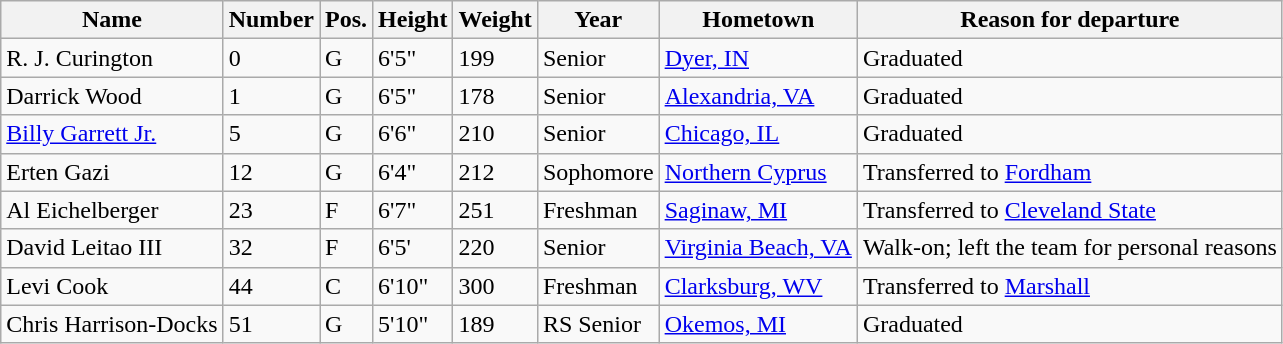<table class="wikitable sortable" border="1">
<tr>
<th>Name</th>
<th>Number</th>
<th>Pos.</th>
<th>Height</th>
<th>Weight</th>
<th>Year</th>
<th>Hometown</th>
<th class="unsortable">Reason for departure</th>
</tr>
<tr>
<td>R. J. Curington</td>
<td>0</td>
<td>G</td>
<td>6'5"</td>
<td>199</td>
<td>Senior</td>
<td><a href='#'>Dyer, IN</a></td>
<td>Graduated</td>
</tr>
<tr>
<td>Darrick Wood</td>
<td>1</td>
<td>G</td>
<td>6'5"</td>
<td>178</td>
<td>Senior</td>
<td><a href='#'>Alexandria, VA</a></td>
<td>Graduated</td>
</tr>
<tr>
<td><a href='#'>Billy Garrett Jr.</a></td>
<td>5</td>
<td>G</td>
<td>6'6"</td>
<td>210</td>
<td>Senior</td>
<td><a href='#'>Chicago, IL</a></td>
<td>Graduated</td>
</tr>
<tr>
<td>Erten Gazi</td>
<td>12</td>
<td>G</td>
<td>6'4"</td>
<td>212</td>
<td>Sophomore</td>
<td><a href='#'>Northern Cyprus</a></td>
<td>Transferred to <a href='#'>Fordham</a></td>
</tr>
<tr>
<td>Al Eichelberger</td>
<td>23</td>
<td>F</td>
<td>6'7"</td>
<td>251</td>
<td>Freshman</td>
<td><a href='#'>Saginaw, MI</a></td>
<td>Transferred to <a href='#'>Cleveland State</a></td>
</tr>
<tr>
<td>David Leitao III</td>
<td>32</td>
<td>F</td>
<td>6'5'</td>
<td>220</td>
<td>Senior</td>
<td><a href='#'>Virginia Beach, VA</a></td>
<td>Walk-on; left the team for personal reasons</td>
</tr>
<tr>
<td>Levi Cook</td>
<td>44</td>
<td>C</td>
<td>6'10"</td>
<td>300</td>
<td>Freshman</td>
<td><a href='#'>Clarksburg, WV</a></td>
<td>Transferred to <a href='#'>Marshall</a></td>
</tr>
<tr>
<td>Chris Harrison-Docks</td>
<td>51</td>
<td>G</td>
<td>5'10"</td>
<td>189</td>
<td>RS Senior</td>
<td><a href='#'>Okemos, MI</a></td>
<td>Graduated</td>
</tr>
</table>
